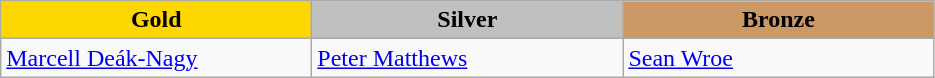<table class="wikitable" style="text-align:left">
<tr align="center">
<td width=200 bgcolor=gold><strong>Gold</strong></td>
<td width=200 bgcolor=silver><strong>Silver</strong></td>
<td width=200 bgcolor=CC9966><strong>Bronze</strong></td>
</tr>
<tr>
<td><a href='#'>Marcell Deák-Nagy</a><br><em></em></td>
<td><a href='#'>Peter Matthews</a><br><em></em></td>
<td><a href='#'>Sean Wroe</a><br><em></em></td>
</tr>
</table>
